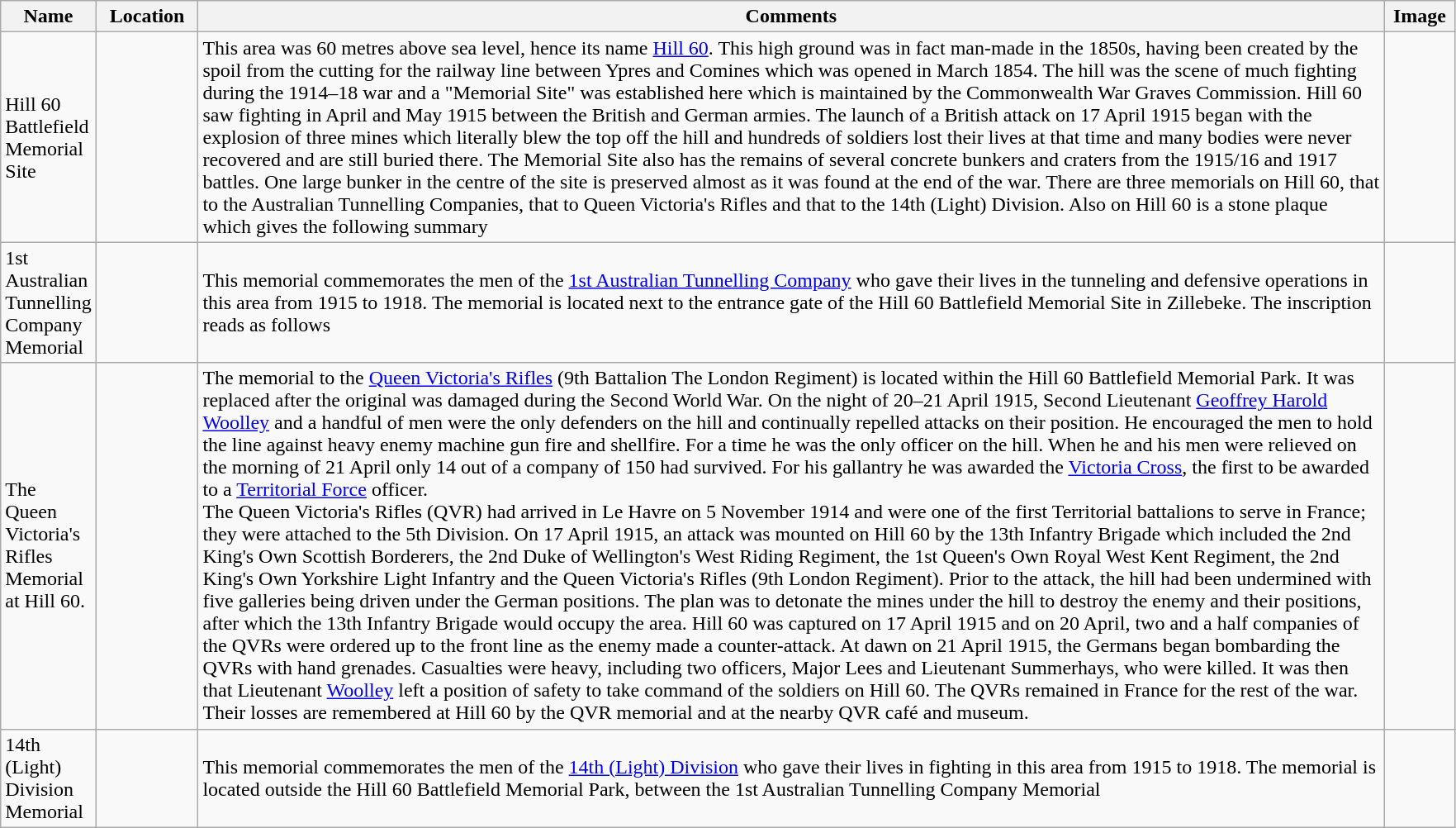<table class="wikitable sortable">
<tr>
<th scope="col" style="width:50px;">Name</th>
<th scope="col" style="width:75px;">Location</th>
<th scope="col" style="width:950px;">Comments</th>
<th scope="col" style="width:50px;">Image</th>
</tr>
<tr>
<td>Hill 60 Battlefield Memorial Site</td>
<td></td>
<td>This area was 60 metres above sea level, hence its name <a href='#'>Hill 60</a>. This high ground was in fact man-made in the 1850s, having been created by the spoil from the cutting for the railway line between Ypres and Comines which was opened in March 1854. The hill was the scene of much fighting during the 1914–18 war and a "Memorial Site" was established here which is maintained by the Commonwealth War Graves Commission. Hill 60 saw fighting in April and May 1915 between the British and German armies. The launch of a British attack on 17 April 1915 began with the explosion of three mines which literally blew the top off the hill and hundreds of soldiers lost their lives at that time and many bodies were never recovered and are still buried there. The Memorial Site also has the remains of several concrete bunkers and craters from the 1915/16 and 1917 battles. One large bunker in the centre of the site is preserved almost as it was found at the end of the war. There are three memorials on Hill 60, that to the Australian Tunnelling Companies, that to Queen Victoria's Rifles and that to the 14th (Light) Division. Also on Hill 60 is a stone plaque which gives the following summary </td>
<td></td>
</tr>
<tr>
<td>1st Australian Tunnelling Company Memorial</td>
<td></td>
<td>This memorial commemorates the men of the <a href='#'>1st Australian Tunnelling Company</a> who gave their lives in the tunneling and defensive operations in this area from 1915 to 1918. The memorial is located next to the entrance gate of the Hill 60 Battlefield Memorial Site in Zillebeke. The inscription reads as follows </td>
<td></td>
</tr>
<tr>
<td>The Queen Victoria's Rifles Memorial at Hill 60.</td>
<td></td>
<td>The memorial to the <a href='#'>Queen Victoria's Rifles</a> (9th Battalion The London Regiment) is located within the Hill 60 Battlefield Memorial Park. It was replaced after the original was damaged during the Second World War. On the night of 20–21 April 1915, Second Lieutenant <a href='#'>Geoffrey Harold Woolley</a> and a handful of men were the only defenders on the hill and continually repelled attacks on their position. He encouraged the men to hold the line against heavy enemy machine gun fire and shellfire. For a time he was the only officer on the hill. When he and his men were relieved on the morning of 21 April only 14 out of a company of 150 had survived. For his gallantry he was awarded the <a href='#'>Victoria Cross</a>, the first to be awarded to a <a href='#'>Territorial Force</a> officer.<br>The Queen Victoria's Rifles (QVR) had arrived in Le Havre on 5 November 1914 and were one of the first Territorial battalions to serve in France; they were attached to the 5th Division. On 17 April 1915, an attack was mounted on Hill 60 by the 13th Infantry Brigade which included the 2nd King's Own Scottish Borderers, the 2nd Duke of Wellington's West Riding Regiment, the 1st Queen's Own Royal West Kent Regiment, the 2nd King's Own Yorkshire Light Infantry and the Queen Victoria's Rifles (9th London Regiment). Prior to the attack, the hill had been undermined with five galleries being driven under the German positions. The plan was to detonate the mines under the hill to destroy the enemy and their positions, after which the 13th Infantry Brigade would occupy the area. Hill 60 was captured on 17 April 1915 and on 20 April, two and a half companies of the QVRs were ordered up to the front line as the enemy made a counter-attack. At dawn on 21 April 1915, the Germans began bombarding the QVRs with hand grenades. Casualties were heavy, including two officers, Major Lees and Lieutenant Summerhays, who were killed. It was then that Lieutenant <a href='#'>Woolley</a> left a position of safety to take command of the soldiers on Hill 60. The QVRs remained in France for the rest of the war. Their losses are remembered at Hill 60 by the QVR memorial and at the nearby QVR café and museum.</td>
<td></td>
</tr>
<tr>
<td>14th (Light) Division Memorial</td>
<td></td>
<td>This memorial commemorates the men of the <a href='#'>14th (Light) Division</a> who gave their lives in fighting in this area from 1915 to 1918. The memorial is located outside the Hill 60 Battlefield Memorial Park, between the 1st Australian Tunnelling Company Memorial</td>
<td></td>
</tr>
</table>
